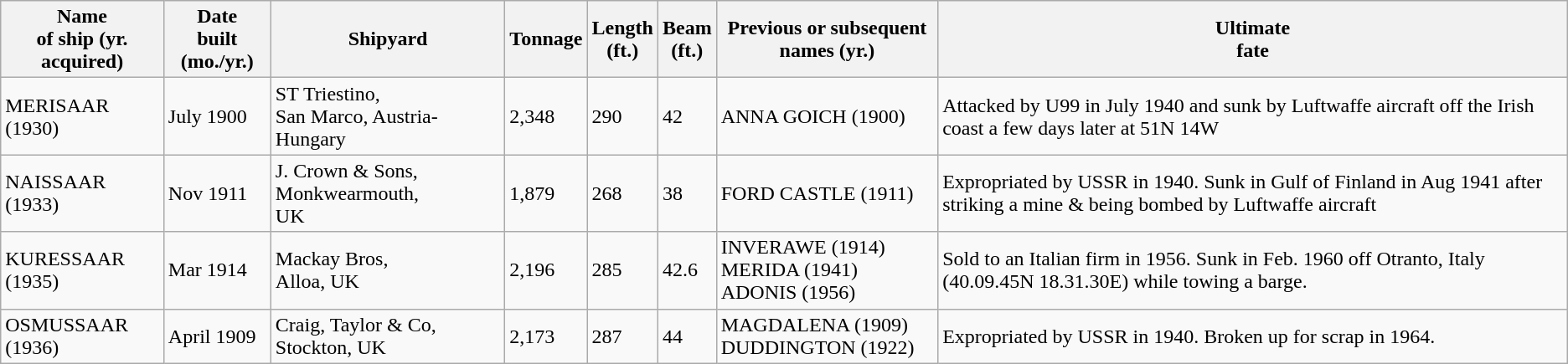<table class="wikitable">
<tr>
<th>Name<br>of ship
(yr. acquired)</th>
<th>Date<br>built
(mo./yr.)</th>
<th>Shipyard</th>
<th>Tonnage</th>
<th>Length<br>(ft.)</th>
<th>Beam<br>(ft.)</th>
<th>Previous or subsequent<br>names (yr.)</th>
<th>Ultimate<br>fate</th>
</tr>
<tr>
<td>MERISAAR<br>(1930)</td>
<td>July 1900</td>
<td>ST Triestino,<br>San Marco,
Austria-Hungary</td>
<td>2,348</td>
<td>290</td>
<td>42</td>
<td>ANNA GOICH (1900)</td>
<td>Attacked by U99 in July 1940 and sunk by Luftwaffe aircraft off the Irish coast a few days later at 51N 14W</td>
</tr>
<tr>
<td>NAISSAAR<br>(1933)</td>
<td>Nov 1911</td>
<td>J. Crown & Sons, Monkwearmouth,<br>UK</td>
<td>1,879</td>
<td>268</td>
<td>38</td>
<td>FORD CASTLE (1911)</td>
<td>Expropriated by USSR in 1940. Sunk in Gulf of Finland in Aug 1941 after striking a mine & being bombed by Luftwaffe aircraft</td>
</tr>
<tr>
<td>KURESSAAR<br>(1935)</td>
<td>Mar 1914</td>
<td>Mackay Bros,<br>Alloa, UK</td>
<td>2,196</td>
<td>285</td>
<td>42.6</td>
<td>INVERAWE (1914)<br>MERIDA (1941)
ADONIS (1956)</td>
<td>Sold to an Italian firm in 1956. Sunk in Feb. 1960 off Otranto, Italy (40.09.45N 18.31.30E) while towing a barge.</td>
</tr>
<tr>
<td>OSMUSSAAR<br>(1936)</td>
<td>April 1909</td>
<td>Craig, Taylor & Co,<br>Stockton, UK</td>
<td>2,173</td>
<td>287</td>
<td>44</td>
<td>MAGDALENA (1909)<br>DUDDINGTON (1922)</td>
<td>Expropriated by USSR in 1940. Broken up for scrap in 1964.</td>
</tr>
</table>
